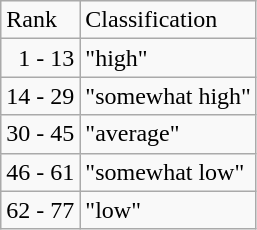<table class="wikitable" ---valign=top>
<tr>
<td>Rank</td>
<td>Classification</td>
</tr>
<tr>
<td>  1 - 13</td>
<td>"high"</td>
</tr>
<tr>
<td>14 - 29</td>
<td>"somewhat high"</td>
</tr>
<tr>
<td>30 - 45</td>
<td>"average"</td>
</tr>
<tr>
<td>46 - 61</td>
<td>"somewhat low"</td>
</tr>
<tr>
<td>62 - 77</td>
<td>"low"</td>
</tr>
</table>
